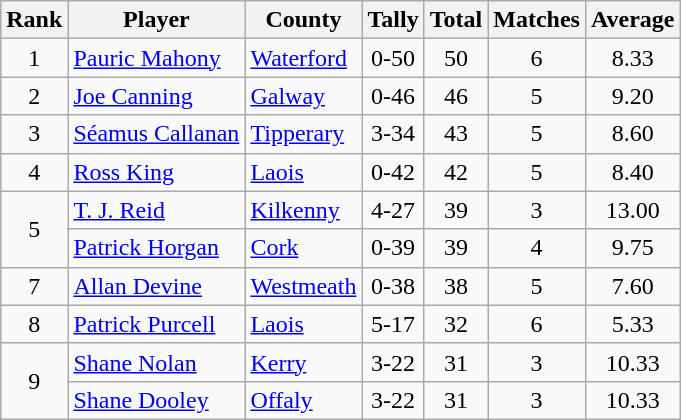<table class="wikitable">
<tr>
<th>Rank</th>
<th>Player</th>
<th>County</th>
<th>Tally</th>
<th>Total</th>
<th>Matches</th>
<th>Average</th>
</tr>
<tr>
<td rowspan=1 align=center>1</td>
<td><a href='#'>Pauric Mahony</a></td>
<td><a href='#'>Waterford</a></td>
<td align=center>0-50</td>
<td align=center>50</td>
<td align=center>6</td>
<td align=center>8.33</td>
</tr>
<tr>
<td rowspan=1 align=center>2</td>
<td><a href='#'>Joe Canning</a></td>
<td><a href='#'>Galway</a></td>
<td align=center>0-46</td>
<td align=center>46</td>
<td align=center>5</td>
<td align=center>9.20</td>
</tr>
<tr>
<td rowspan=1 align=center>3</td>
<td><a href='#'>Séamus Callanan</a></td>
<td><a href='#'>Tipperary</a></td>
<td align=center>3-34</td>
<td align=center>43</td>
<td align=center>5</td>
<td align=center>8.60</td>
</tr>
<tr>
<td rowspan=1 align=center>4</td>
<td><a href='#'>Ross King</a></td>
<td><a href='#'>Laois</a></td>
<td align=center>0-42</td>
<td align=center>42</td>
<td align=center>5</td>
<td align=center>8.40</td>
</tr>
<tr>
<td rowspan=2 align=center>5</td>
<td><a href='#'>T. J. Reid</a></td>
<td><a href='#'>Kilkenny</a></td>
<td align=center>4-27</td>
<td align=center>39</td>
<td align=center>3</td>
<td align=center>13.00</td>
</tr>
<tr>
<td><a href='#'>Patrick Horgan</a></td>
<td><a href='#'>Cork</a></td>
<td align=center>0-39</td>
<td align=center>39</td>
<td align=center>4</td>
<td align=center>9.75</td>
</tr>
<tr>
<td rowspan=1 align=center>7</td>
<td><a href='#'>Allan Devine</a></td>
<td><a href='#'>Westmeath</a></td>
<td align=center>0-38</td>
<td align=center>38</td>
<td align=center>5</td>
<td align=center>7.60</td>
</tr>
<tr>
<td rowspan=1 align=center>8</td>
<td><a href='#'>Patrick Purcell</a></td>
<td><a href='#'>Laois</a></td>
<td align=center>5-17</td>
<td align=center>32</td>
<td align=center>6</td>
<td align=center>5.33</td>
</tr>
<tr>
<td rowspan=2 align=center>9</td>
<td><a href='#'>Shane Nolan</a></td>
<td><a href='#'>Kerry</a></td>
<td align=center>3-22</td>
<td align=center>31</td>
<td align=center>3</td>
<td align=center>10.33</td>
</tr>
<tr>
<td><a href='#'>Shane Dooley</a></td>
<td><a href='#'>Offaly</a></td>
<td align=center>3-22</td>
<td align=center>31</td>
<td align=center>3</td>
<td align=center>10.33</td>
</tr>
</table>
